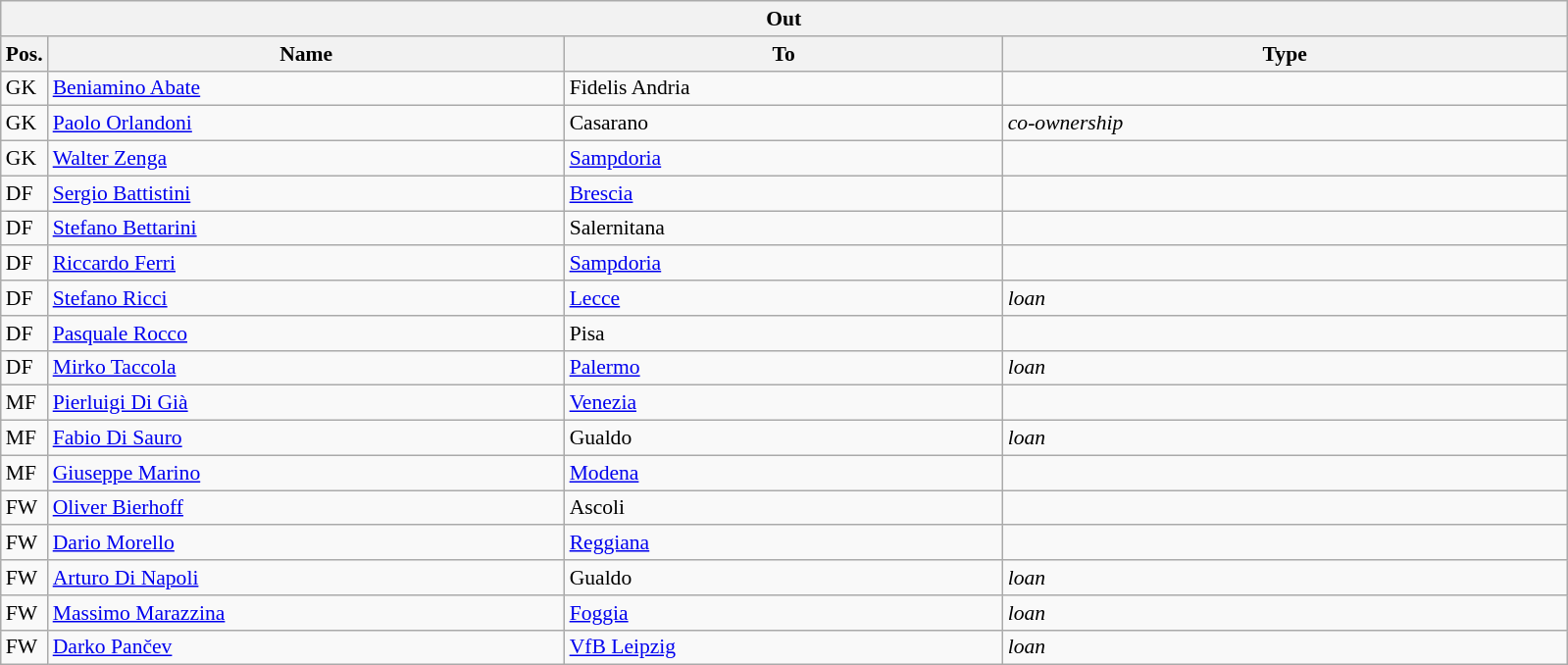<table class="wikitable" style="font-size:90%;">
<tr>
<th colspan="4">Out</th>
</tr>
<tr>
<th width=3%>Pos.</th>
<th width=33%>Name</th>
<th width=28%>To</th>
<th width=36%>Type</th>
</tr>
<tr>
<td>GK</td>
<td><a href='#'>Beniamino Abate</a></td>
<td>Fidelis Andria</td>
<td></td>
</tr>
<tr>
<td>GK</td>
<td><a href='#'>Paolo Orlandoni</a></td>
<td>Casarano</td>
<td><em>co-ownership</em></td>
</tr>
<tr>
<td>GK</td>
<td><a href='#'>Walter Zenga</a></td>
<td><a href='#'>Sampdoria</a></td>
<td></td>
</tr>
<tr>
<td>DF</td>
<td><a href='#'>Sergio Battistini</a></td>
<td><a href='#'>Brescia</a></td>
<td></td>
</tr>
<tr>
<td>DF</td>
<td><a href='#'>Stefano Bettarini</a></td>
<td>Salernitana</td>
<td></td>
</tr>
<tr>
<td>DF</td>
<td><a href='#'>Riccardo Ferri</a></td>
<td><a href='#'>Sampdoria</a></td>
<td></td>
</tr>
<tr>
<td>DF</td>
<td><a href='#'>Stefano Ricci</a></td>
<td><a href='#'>Lecce</a></td>
<td><em>loan</em></td>
</tr>
<tr>
<td>DF</td>
<td><a href='#'>Pasquale Rocco</a></td>
<td>Pisa</td>
<td></td>
</tr>
<tr>
<td>DF</td>
<td><a href='#'>Mirko Taccola</a></td>
<td><a href='#'>Palermo</a></td>
<td><em>loan</em></td>
</tr>
<tr>
<td>MF</td>
<td><a href='#'>Pierluigi Di Già</a></td>
<td><a href='#'>Venezia</a></td>
<td></td>
</tr>
<tr>
<td>MF</td>
<td><a href='#'>Fabio Di Sauro</a></td>
<td>Gualdo</td>
<td><em>loan</em></td>
</tr>
<tr>
<td>MF</td>
<td><a href='#'>Giuseppe Marino</a></td>
<td><a href='#'>Modena</a></td>
<td></td>
</tr>
<tr>
<td>FW</td>
<td><a href='#'>Oliver Bierhoff</a></td>
<td>Ascoli</td>
<td></td>
</tr>
<tr>
<td>FW</td>
<td><a href='#'>Dario Morello</a></td>
<td><a href='#'>Reggiana</a></td>
<td></td>
</tr>
<tr>
<td>FW</td>
<td><a href='#'>Arturo Di Napoli</a></td>
<td>Gualdo</td>
<td><em>loan</em></td>
</tr>
<tr>
<td>FW</td>
<td><a href='#'>Massimo Marazzina</a></td>
<td><a href='#'>Foggia</a></td>
<td><em>loan</em></td>
</tr>
<tr>
<td>FW</td>
<td><a href='#'>Darko Pančev</a></td>
<td><a href='#'>VfB Leipzig</a></td>
<td><em>loan</em></td>
</tr>
</table>
